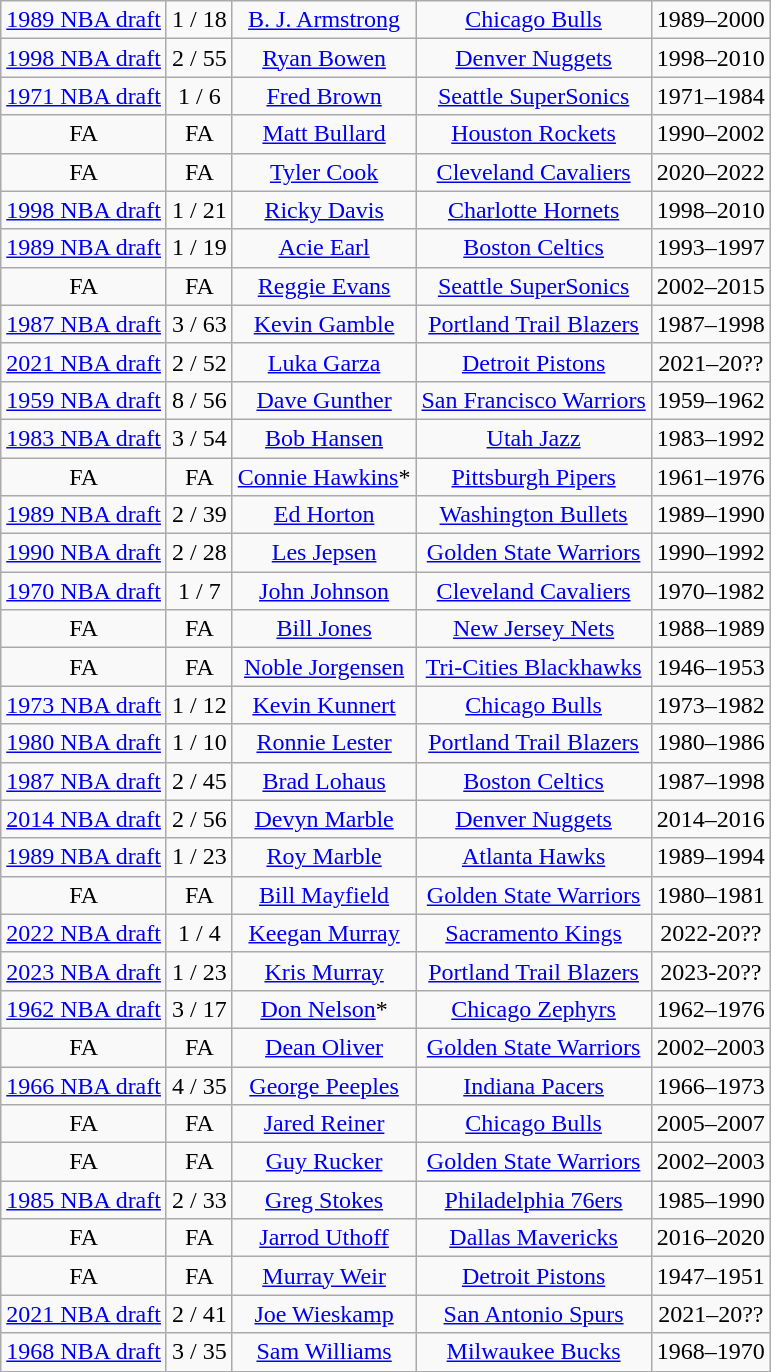<table class="wikitable sortable sortable"style="text-align: center;">
<tr>
<td><a href='#'>1989 NBA draft</a></td>
<td>1 / 18</td>
<td><a href='#'>B. J. Armstrong</a></td>
<td><a href='#'>Chicago Bulls</a></td>
<td>1989–2000</td>
</tr>
<tr>
<td><a href='#'>1998 NBA draft</a></td>
<td>2 / 55</td>
<td><a href='#'>Ryan Bowen</a></td>
<td><a href='#'>Denver Nuggets</a></td>
<td>1998–2010</td>
</tr>
<tr>
<td><a href='#'>1971 NBA draft</a></td>
<td>1 / 6</td>
<td><a href='#'>Fred Brown</a></td>
<td><a href='#'>Seattle SuperSonics</a></td>
<td>1971–1984</td>
</tr>
<tr>
<td>FA</td>
<td>FA</td>
<td><a href='#'>Matt Bullard</a></td>
<td><a href='#'>Houston Rockets</a></td>
<td>1990–2002</td>
</tr>
<tr>
<td>FA</td>
<td>FA</td>
<td><a href='#'>Tyler Cook</a></td>
<td><a href='#'>Cleveland Cavaliers</a></td>
<td>2020–2022</td>
</tr>
<tr>
<td><a href='#'>1998 NBA draft</a></td>
<td>1 / 21</td>
<td><a href='#'>Ricky Davis</a></td>
<td><a href='#'>Charlotte Hornets</a></td>
<td>1998–2010</td>
</tr>
<tr>
<td><a href='#'>1989 NBA draft</a></td>
<td>1 / 19</td>
<td><a href='#'>Acie Earl</a></td>
<td><a href='#'>Boston Celtics</a></td>
<td>1993–1997</td>
</tr>
<tr>
<td>FA</td>
<td>FA</td>
<td><a href='#'>Reggie Evans</a></td>
<td><a href='#'>Seattle SuperSonics</a></td>
<td>2002–2015</td>
</tr>
<tr>
<td><a href='#'>1987 NBA draft</a></td>
<td>3 / 63</td>
<td><a href='#'>Kevin Gamble</a></td>
<td><a href='#'>Portland Trail Blazers</a></td>
<td>1987–1998</td>
</tr>
<tr>
<td><a href='#'>2021 NBA draft</a></td>
<td>2 / 52</td>
<td><a href='#'>Luka Garza</a></td>
<td><a href='#'>Detroit Pistons</a></td>
<td>2021–20??</td>
</tr>
<tr>
<td><a href='#'>1959 NBA draft</a></td>
<td>8 / 56</td>
<td><a href='#'>Dave Gunther</a></td>
<td><a href='#'>San Francisco Warriors</a></td>
<td>1959–1962</td>
</tr>
<tr>
<td><a href='#'>1983 NBA draft</a></td>
<td>3 / 54</td>
<td><a href='#'>Bob Hansen</a></td>
<td><a href='#'>Utah Jazz</a></td>
<td>1983–1992</td>
</tr>
<tr>
<td>FA</td>
<td>FA</td>
<td><a href='#'>Connie Hawkins</a>*</td>
<td><a href='#'>Pittsburgh Pipers</a></td>
<td>1961–1976</td>
</tr>
<tr>
<td><a href='#'>1989 NBA draft</a></td>
<td>2 / 39</td>
<td><a href='#'>Ed Horton</a></td>
<td><a href='#'>Washington Bullets</a></td>
<td>1989–1990</td>
</tr>
<tr>
<td><a href='#'>1990 NBA draft</a></td>
<td>2 / 28</td>
<td><a href='#'>Les Jepsen</a></td>
<td><a href='#'>Golden State Warriors</a></td>
<td>1990–1992</td>
</tr>
<tr>
<td><a href='#'>1970 NBA draft</a></td>
<td>1 / 7</td>
<td><a href='#'>John Johnson</a></td>
<td><a href='#'>Cleveland Cavaliers</a></td>
<td>1970–1982</td>
</tr>
<tr>
<td>FA</td>
<td>FA</td>
<td><a href='#'>Bill Jones</a></td>
<td><a href='#'>New Jersey Nets</a></td>
<td>1988–1989</td>
</tr>
<tr>
<td>FA</td>
<td>FA</td>
<td><a href='#'>Noble Jorgensen</a></td>
<td><a href='#'>Tri-Cities Blackhawks</a></td>
<td>1946–1953</td>
</tr>
<tr>
<td><a href='#'>1973 NBA draft</a></td>
<td>1 / 12</td>
<td><a href='#'>Kevin Kunnert</a></td>
<td><a href='#'>Chicago Bulls</a></td>
<td>1973–1982</td>
</tr>
<tr>
<td><a href='#'>1980 NBA draft</a></td>
<td>1 / 10</td>
<td><a href='#'>Ronnie Lester</a></td>
<td><a href='#'>Portland Trail Blazers</a></td>
<td>1980–1986</td>
</tr>
<tr>
<td><a href='#'>1987 NBA draft</a></td>
<td>2 / 45</td>
<td><a href='#'>Brad Lohaus</a></td>
<td><a href='#'>Boston Celtics</a></td>
<td>1987–1998</td>
</tr>
<tr>
<td><a href='#'>2014 NBA draft</a></td>
<td>2 / 56</td>
<td><a href='#'>Devyn Marble</a></td>
<td><a href='#'>Denver Nuggets</a></td>
<td>2014–2016</td>
</tr>
<tr>
<td><a href='#'>1989 NBA draft</a></td>
<td>1 / 23</td>
<td><a href='#'>Roy Marble</a></td>
<td><a href='#'>Atlanta Hawks</a></td>
<td>1989–1994</td>
</tr>
<tr>
<td>FA</td>
<td>FA</td>
<td><a href='#'>Bill Mayfield</a></td>
<td><a href='#'>Golden State Warriors</a></td>
<td>1980–1981</td>
</tr>
<tr>
<td><a href='#'>2022 NBA draft</a></td>
<td>1 / 4</td>
<td><a href='#'>Keegan Murray</a></td>
<td><a href='#'>Sacramento Kings</a></td>
<td>2022-20??</td>
</tr>
<tr>
<td><a href='#'>2023 NBA draft</a></td>
<td>1 / 23</td>
<td><a href='#'>Kris Murray</a></td>
<td><a href='#'>Portland Trail Blazers</a></td>
<td>2023-20??</td>
</tr>
<tr>
<td><a href='#'>1962 NBA draft</a></td>
<td>3 / 17</td>
<td><a href='#'>Don Nelson</a>*</td>
<td><a href='#'>Chicago Zephyrs</a></td>
<td>1962–1976</td>
</tr>
<tr>
<td>FA</td>
<td>FA</td>
<td><a href='#'>Dean Oliver</a></td>
<td><a href='#'>Golden State Warriors</a></td>
<td>2002–2003</td>
</tr>
<tr>
<td><a href='#'>1966 NBA draft</a></td>
<td>4 / 35</td>
<td><a href='#'>George Peeples</a></td>
<td><a href='#'>Indiana Pacers</a></td>
<td>1966–1973</td>
</tr>
<tr>
<td>FA</td>
<td>FA</td>
<td><a href='#'>Jared Reiner</a></td>
<td><a href='#'>Chicago Bulls</a></td>
<td>2005–2007</td>
</tr>
<tr>
<td>FA</td>
<td>FA</td>
<td><a href='#'>Guy Rucker</a></td>
<td><a href='#'>Golden State Warriors</a></td>
<td>2002–2003</td>
</tr>
<tr>
<td><a href='#'>1985 NBA draft</a></td>
<td>2 / 33</td>
<td><a href='#'>Greg Stokes</a></td>
<td><a href='#'>Philadelphia 76ers</a></td>
<td>1985–1990</td>
</tr>
<tr>
<td>FA</td>
<td>FA</td>
<td><a href='#'>Jarrod Uthoff</a></td>
<td><a href='#'>Dallas Mavericks</a></td>
<td>2016–2020</td>
</tr>
<tr>
<td>FA</td>
<td>FA</td>
<td><a href='#'>Murray Weir</a></td>
<td><a href='#'>Detroit Pistons</a></td>
<td>1947–1951</td>
</tr>
<tr>
<td><a href='#'>2021 NBA draft</a></td>
<td>2 / 41</td>
<td><a href='#'>Joe Wieskamp</a></td>
<td><a href='#'>San Antonio Spurs</a></td>
<td>2021–20??</td>
</tr>
<tr>
<td><a href='#'>1968 NBA draft</a></td>
<td>3 / 35</td>
<td><a href='#'>Sam Williams</a></td>
<td><a href='#'>Milwaukee Bucks</a></td>
<td>1968–1970</td>
</tr>
<tr>
</tr>
</table>
